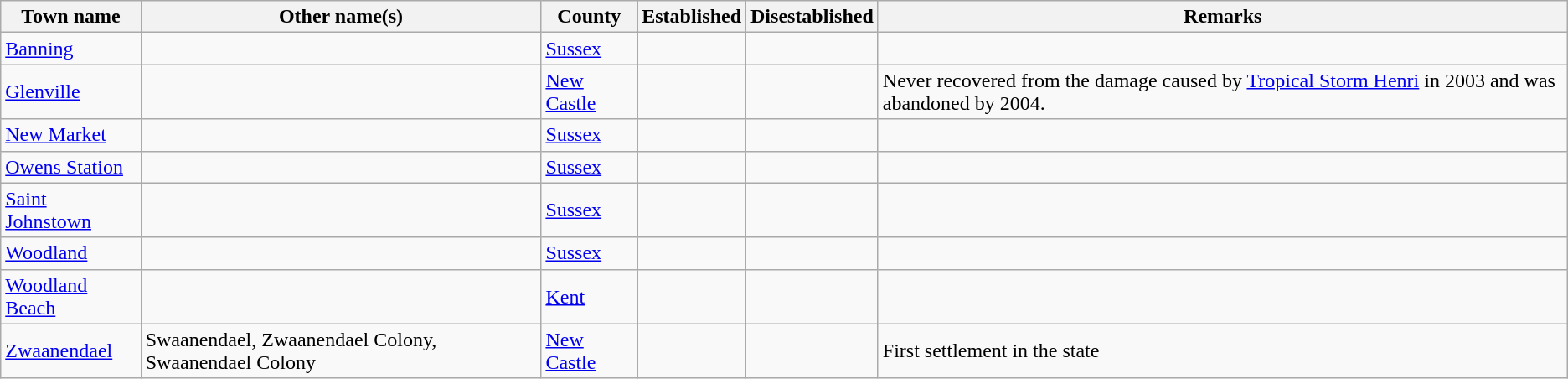<table class="wikitable sortable">
<tr>
<th width="*">Town name</th>
<th width="*">Other name(s)</th>
<th width="*">County</th>
<th width="*">Established</th>
<th width="*">Disestablished</th>
<th width="*" class="unsortable">Remarks</th>
</tr>
<tr>
<td><a href='#'>Banning</a></td>
<td></td>
<td><a href='#'>Sussex</a></td>
<td></td>
<td></td>
<td></td>
</tr>
<tr>
<td><a href='#'>Glenville</a></td>
<td></td>
<td><a href='#'>New Castle</a></td>
<td></td>
<td></td>
<td>Never recovered from the damage caused by <a href='#'>Tropical Storm Henri</a> in 2003 and was abandoned by 2004.</td>
</tr>
<tr>
<td><a href='#'>New Market</a></td>
<td></td>
<td><a href='#'>Sussex</a></td>
<td></td>
<td></td>
<td></td>
</tr>
<tr>
<td><a href='#'>Owens Station</a></td>
<td></td>
<td><a href='#'>Sussex</a></td>
<td></td>
<td></td>
<td></td>
</tr>
<tr>
<td><a href='#'>Saint Johnstown</a></td>
<td></td>
<td><a href='#'>Sussex</a></td>
<td></td>
<td></td>
<td></td>
</tr>
<tr>
<td><a href='#'>Woodland</a></td>
<td></td>
<td><a href='#'>Sussex</a></td>
<td></td>
<td></td>
<td></td>
</tr>
<tr>
<td><a href='#'>Woodland Beach</a></td>
<td></td>
<td><a href='#'>Kent</a></td>
<td></td>
<td></td>
<td></td>
</tr>
<tr>
<td><a href='#'>Zwaanendael</a></td>
<td>Swaanendael, Zwaanendael Colony, Swaanendael Colony</td>
<td><a href='#'>New Castle</a></td>
<td></td>
<td></td>
<td>First settlement in the state</td>
</tr>
</table>
